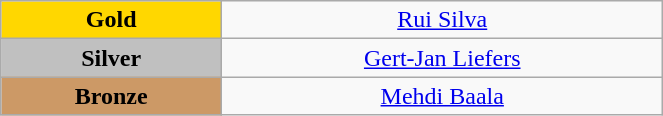<table class="wikitable" style="text-align:center; " width="35%">
<tr>
<td bgcolor="gold"><strong>Gold</strong></td>
<td><a href='#'>Rui Silva</a><br>  <small><em></em></small></td>
</tr>
<tr>
<td bgcolor="silver"><strong>Silver</strong></td>
<td><a href='#'>Gert-Jan Liefers</a><br>  <small><em></em></small></td>
</tr>
<tr>
<td bgcolor="CC9966"><strong>Bronze</strong></td>
<td><a href='#'>Mehdi Baala</a><br>  <small><em></em></small></td>
</tr>
</table>
